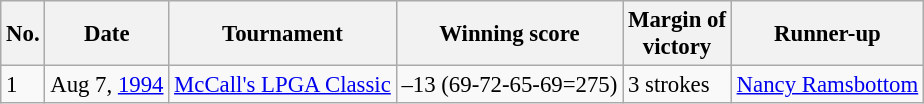<table class="wikitable" style="font-size:95%;">
<tr>
<th>No.</th>
<th>Date</th>
<th>Tournament</th>
<th>Winning score</th>
<th>Margin of <br>victory</th>
<th>Runner-up</th>
</tr>
<tr>
<td>1</td>
<td>Aug 7, <a href='#'>1994</a></td>
<td><a href='#'>McCall's LPGA Classic</a></td>
<td>–13 (69-72-65-69=275)</td>
<td>3 strokes</td>
<td> <a href='#'>Nancy Ramsbottom</a></td>
</tr>
</table>
